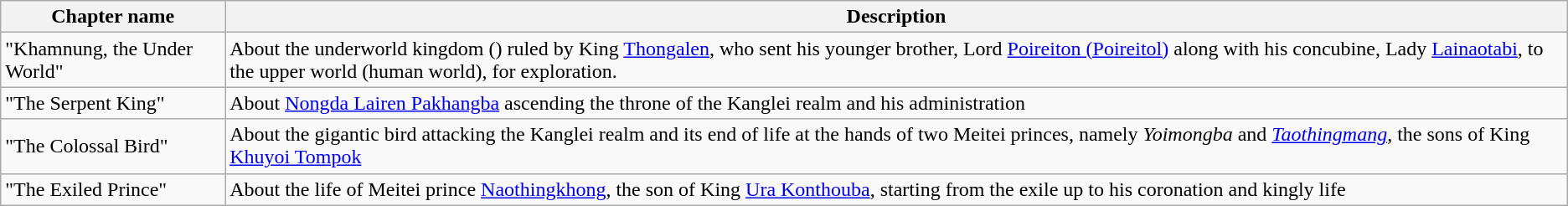<table class = "wikitable">
<tr>
<th>Chapter name</th>
<th>Description</th>
</tr>
<tr>
<td>"Khamnung, the Under World"</td>
<td>About the underworld kingdom () ruled by King <a href='#'>Thongalen</a>, who sent his younger brother, Lord <a href='#'>Poireiton (Poireitol)</a> along with his concubine, Lady <a href='#'>Lainaotabi</a>, to the upper world (human world), for exploration.</td>
</tr>
<tr>
<td>"The Serpent King"</td>
<td>About <a href='#'>Nongda Lairen Pakhangba</a> ascending the throne of the Kanglei realm and his administration</td>
</tr>
<tr>
<td>"The Colossal Bird"</td>
<td>About the gigantic bird attacking the Kanglei realm and its end of life at the hands of two Meitei princes, namely <em>Yoimongba</em> and <em><a href='#'>Taothingmang</a></em>, the sons of King <a href='#'>Khuyoi Tompok</a></td>
</tr>
<tr>
<td>"The Exiled Prince"</td>
<td>About the life of Meitei prince <a href='#'>Naothingkhong</a>, the son of King <a href='#'>Ura Konthouba</a>, starting from the exile up to his coronation and kingly life</td>
</tr>
</table>
